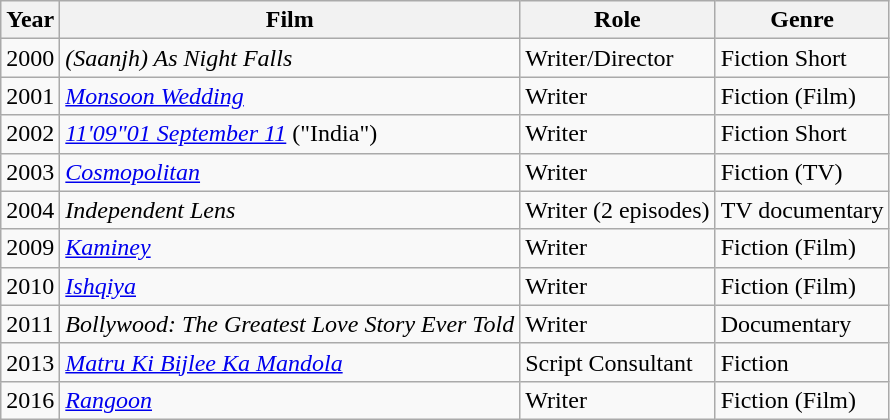<table class="wikitable">
<tr>
<th>Year</th>
<th>Film</th>
<th>Role</th>
<th>Genre</th>
</tr>
<tr>
<td>2000</td>
<td><em>(Saanjh) As Night Falls</em></td>
<td>Writer/Director</td>
<td>Fiction Short</td>
</tr>
<tr>
<td>2001</td>
<td><em><a href='#'>Monsoon Wedding</a></em></td>
<td>Writer</td>
<td>Fiction (Film)</td>
</tr>
<tr>
<td>2002</td>
<td><em><a href='#'>11'09"01 September 11</a></em> ("India")</td>
<td>Writer</td>
<td>Fiction Short</td>
</tr>
<tr>
<td>2003</td>
<td><em><a href='#'>Cosmopolitan</a></em></td>
<td>Writer</td>
<td>Fiction (TV)</td>
</tr>
<tr>
<td>2004</td>
<td><em>Independent Lens</em></td>
<td>Writer (2 episodes)</td>
<td>TV documentary</td>
</tr>
<tr>
<td>2009</td>
<td><em><a href='#'>Kaminey</a></em></td>
<td>Writer</td>
<td>Fiction (Film)</td>
</tr>
<tr>
<td>2010</td>
<td><em><a href='#'>Ishqiya</a></em></td>
<td>Writer</td>
<td>Fiction (Film)</td>
</tr>
<tr>
<td>2011</td>
<td><em>Bollywood: The Greatest Love Story Ever Told</em></td>
<td>Writer</td>
<td>Documentary</td>
</tr>
<tr>
<td>2013</td>
<td><em><a href='#'>Matru Ki Bijlee Ka Mandola</a></em></td>
<td>Script Consultant</td>
<td>Fiction</td>
</tr>
<tr>
<td>2016</td>
<td><em><a href='#'>Rangoon</a></em></td>
<td>Writer</td>
<td>Fiction (Film)</td>
</tr>
</table>
